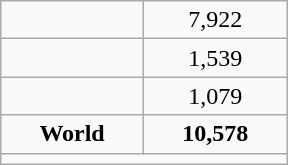<table class="wikitable" style="float:right; width:12em; text-align:center;">
<tr>
<td></td>
<td>7,922</td>
</tr>
<tr>
<td></td>
<td>1,539</td>
</tr>
<tr>
<td></td>
<td>1,079</td>
</tr>
<tr>
<td><strong>World</strong></td>
<td><strong>10,578</strong></td>
</tr>
<tr>
<td colspan=2></td>
</tr>
</table>
